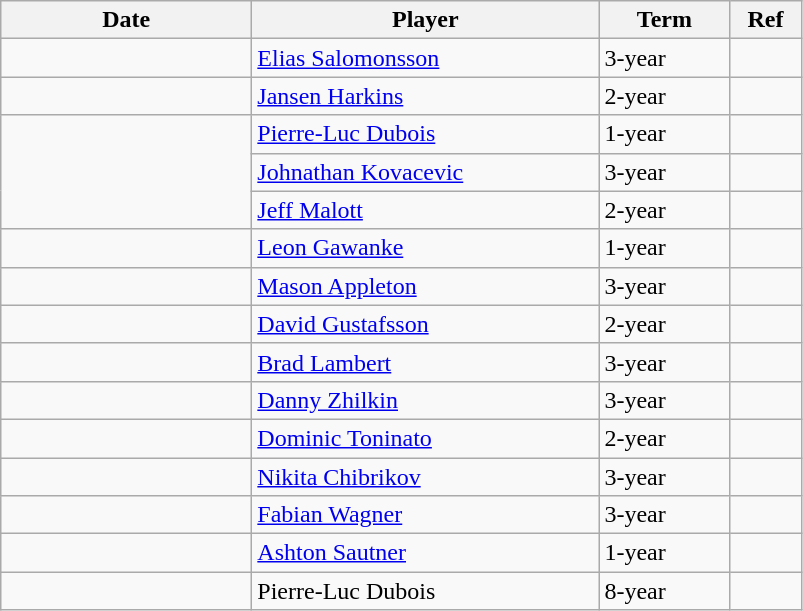<table class="wikitable">
<tr>
<th style="width: 10em;">Date</th>
<th style="width: 14em;">Player</th>
<th style="width: 5em;">Term</th>
<th style="width: 2.5em;">Ref</th>
</tr>
<tr>
<td></td>
<td><a href='#'>Elias Salomonsson</a></td>
<td>3-year</td>
<td></td>
</tr>
<tr>
<td></td>
<td><a href='#'>Jansen Harkins</a></td>
<td>2-year</td>
<td></td>
</tr>
<tr>
<td rowspan=3></td>
<td><a href='#'>Pierre-Luc Dubois</a></td>
<td>1-year</td>
<td></td>
</tr>
<tr>
<td><a href='#'>Johnathan Kovacevic</a></td>
<td>3-year</td>
<td></td>
</tr>
<tr>
<td><a href='#'>Jeff Malott</a></td>
<td>2-year</td>
<td></td>
</tr>
<tr>
<td></td>
<td><a href='#'>Leon Gawanke</a></td>
<td>1-year</td>
<td></td>
</tr>
<tr>
<td></td>
<td><a href='#'>Mason Appleton</a></td>
<td>3-year</td>
<td></td>
</tr>
<tr>
<td></td>
<td><a href='#'>David Gustafsson</a></td>
<td>2-year</td>
<td></td>
</tr>
<tr>
<td></td>
<td><a href='#'>Brad Lambert</a></td>
<td>3-year</td>
<td></td>
</tr>
<tr>
<td></td>
<td><a href='#'>Danny Zhilkin</a></td>
<td>3-year</td>
<td></td>
</tr>
<tr>
<td></td>
<td><a href='#'>Dominic Toninato</a></td>
<td>2-year</td>
<td></td>
</tr>
<tr>
<td></td>
<td><a href='#'>Nikita Chibrikov</a></td>
<td>3-year</td>
<td></td>
</tr>
<tr>
<td></td>
<td><a href='#'>Fabian Wagner</a></td>
<td>3-year</td>
<td></td>
</tr>
<tr>
<td></td>
<td><a href='#'>Ashton Sautner</a></td>
<td>1-year</td>
<td></td>
</tr>
<tr>
<td></td>
<td>Pierre-Luc Dubois</td>
<td>8-year</td>
<td></td>
</tr>
</table>
